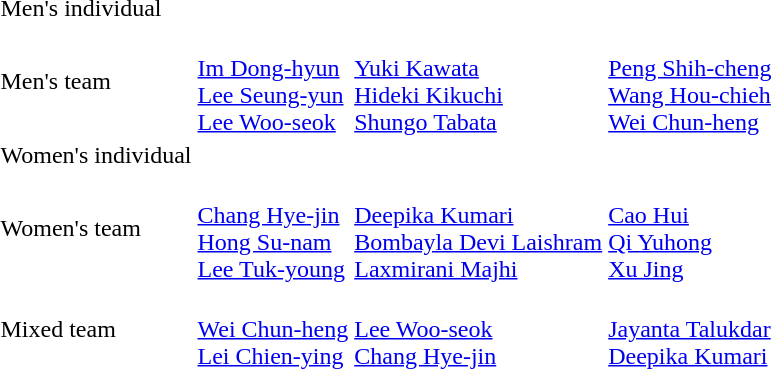<table>
<tr>
<td>Men's individual</td>
<td></td>
<td></td>
<td></td>
</tr>
<tr>
<td>Men's team</td>
<td><br><a href='#'>Im Dong-hyun</a><br><a href='#'>Lee Seung-yun</a><br><a href='#'>Lee Woo-seok</a></td>
<td><br><a href='#'>Yuki Kawata</a><br><a href='#'>Hideki Kikuchi</a><br><a href='#'>Shungo Tabata</a></td>
<td><br><a href='#'>Peng Shih-cheng</a><br><a href='#'>Wang Hou-chieh</a><br><a href='#'>Wei Chun-heng</a></td>
</tr>
<tr>
<td>Women's individual</td>
<td></td>
<td></td>
<td></td>
</tr>
<tr>
<td>Women's team</td>
<td><br><a href='#'>Chang Hye-jin</a><br><a href='#'>Hong Su-nam</a><br><a href='#'>Lee Tuk-young</a></td>
<td><br><a href='#'>Deepika Kumari</a><br><a href='#'>Bombayla Devi Laishram</a><br><a href='#'>Laxmirani Majhi</a></td>
<td><br><a href='#'>Cao Hui</a><br><a href='#'>Qi Yuhong</a><br><a href='#'>Xu Jing</a></td>
</tr>
<tr>
<td>Mixed team</td>
<td><br><a href='#'>Wei Chun-heng</a><br><a href='#'>Lei Chien-ying</a></td>
<td><br><a href='#'>Lee Woo-seok</a><br><a href='#'>Chang Hye-jin</a></td>
<td><br><a href='#'>Jayanta Talukdar</a><br><a href='#'>Deepika Kumari</a></td>
</tr>
</table>
